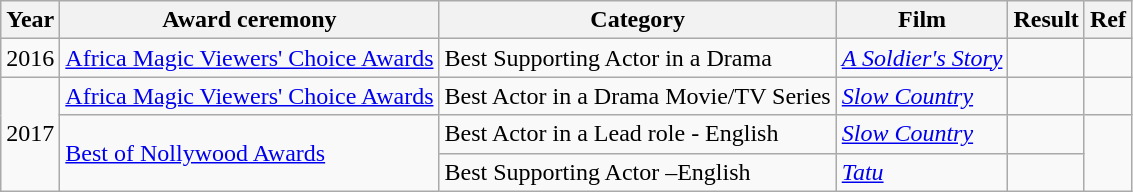<table class="wikitable">
<tr>
<th>Year</th>
<th>Award ceremony</th>
<th>Category</th>
<th>Film</th>
<th>Result</th>
<th>Ref</th>
</tr>
<tr>
<td>2016</td>
<td><a href='#'>Africa Magic Viewers' Choice Awards</a></td>
<td>Best Supporting Actor in a Drama</td>
<td><a href='#'><em>A Soldier's Story</em></a></td>
<td></td>
<td></td>
</tr>
<tr>
<td rowspan="3">2017</td>
<td><a href='#'>Africa Magic Viewers' Choice Awards</a></td>
<td>Best Actor in a Drama Movie/TV Series</td>
<td><em><a href='#'>Slow Country</a></em></td>
<td></td>
<td></td>
</tr>
<tr>
<td rowspan="2"><a href='#'>Best of Nollywood Awards</a></td>
<td>Best Actor in a Lead role - English</td>
<td><em><a href='#'>Slow Country</a></em></td>
<td></td>
<td rowspan="2"></td>
</tr>
<tr>
<td>Best Supporting Actor –English</td>
<td><em><a href='#'>Tatu</a></em></td>
<td></td>
</tr>
</table>
